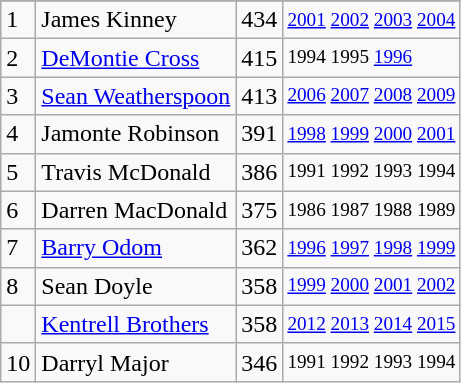<table class="wikitable">
<tr>
</tr>
<tr>
<td>1</td>
<td>James Kinney</td>
<td>434</td>
<td style="font-size:80%;"><a href='#'>2001</a> <a href='#'>2002</a> <a href='#'>2003</a> <a href='#'>2004</a></td>
</tr>
<tr>
<td>2</td>
<td><a href='#'>DeMontie Cross</a></td>
<td>415</td>
<td style="font-size:80%;">1994 1995 <a href='#'>1996</a></td>
</tr>
<tr>
<td>3</td>
<td><a href='#'>Sean Weatherspoon</a></td>
<td>413</td>
<td style="font-size:80%;"><a href='#'>2006</a> <a href='#'>2007</a> <a href='#'>2008</a> <a href='#'>2009</a></td>
</tr>
<tr>
<td>4</td>
<td>Jamonte Robinson</td>
<td>391</td>
<td style="font-size:80%;"><a href='#'>1998</a> <a href='#'>1999</a> <a href='#'>2000</a> <a href='#'>2001</a></td>
</tr>
<tr>
<td>5</td>
<td>Travis McDonald</td>
<td>386</td>
<td style="font-size:80%;">1991 1992 1993 1994</td>
</tr>
<tr>
<td>6</td>
<td>Darren MacDonald</td>
<td>375</td>
<td style="font-size:80%;">1986 1987 1988 1989</td>
</tr>
<tr>
<td>7</td>
<td><a href='#'>Barry Odom</a></td>
<td>362</td>
<td style="font-size:80%;"><a href='#'>1996</a> <a href='#'>1997</a> <a href='#'>1998</a> <a href='#'>1999</a></td>
</tr>
<tr>
<td>8</td>
<td>Sean Doyle</td>
<td>358</td>
<td style="font-size:80%;"><a href='#'>1999</a> <a href='#'>2000</a> <a href='#'>2001</a> <a href='#'>2002</a></td>
</tr>
<tr>
<td></td>
<td><a href='#'>Kentrell Brothers</a></td>
<td>358</td>
<td style="font-size:80%;"><a href='#'>2012</a> <a href='#'>2013</a> <a href='#'>2014</a> <a href='#'>2015</a></td>
</tr>
<tr>
<td>10</td>
<td>Darryl Major</td>
<td>346</td>
<td style="font-size:80%;">1991 1992 1993 1994</td>
</tr>
</table>
